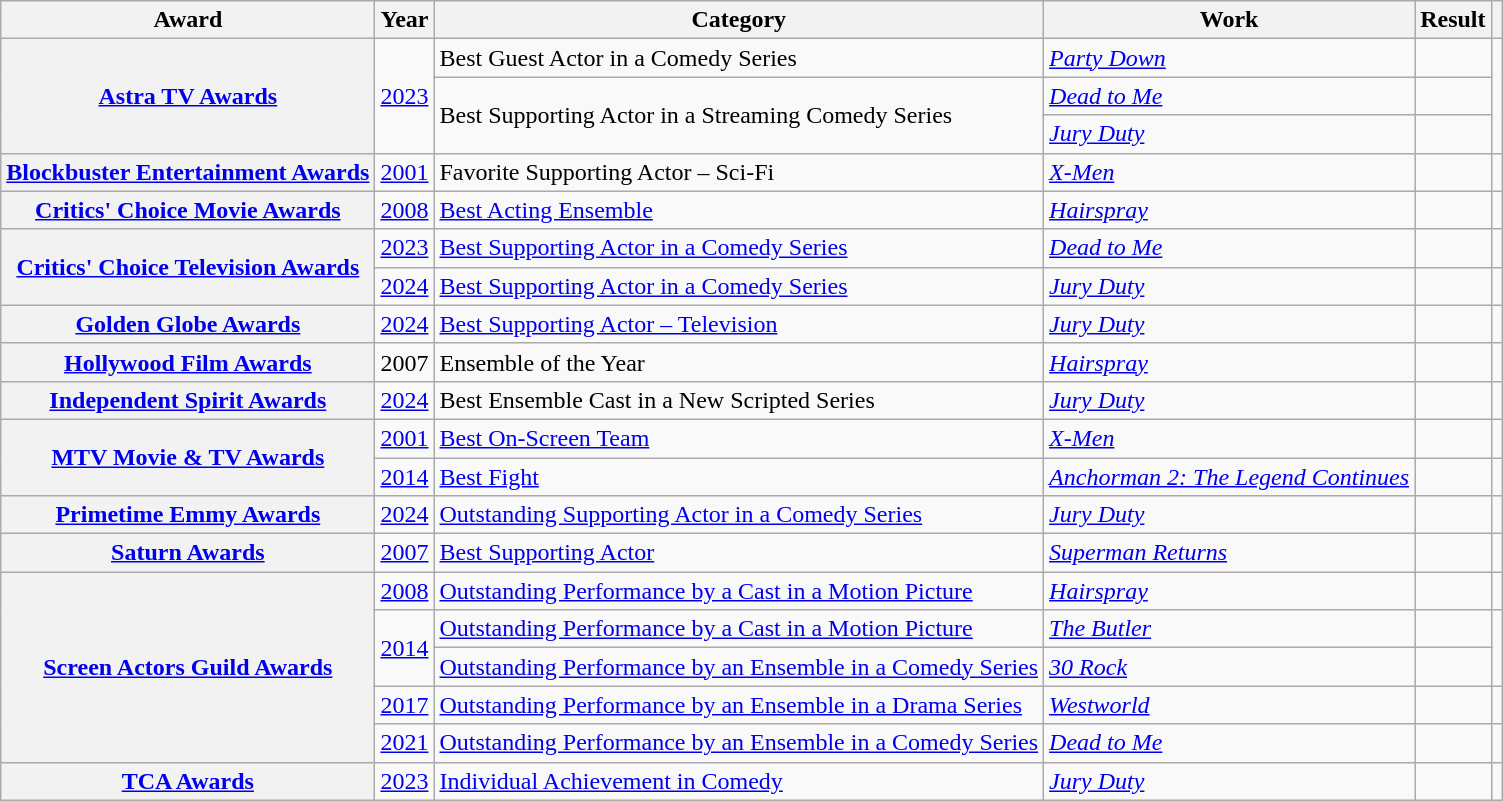<table class="wikitable sortable plainrowheaders">
<tr>
<th scope="col">Award</th>
<th scope="col">Year</th>
<th scope="col">Category</th>
<th scope="col">Work</th>
<th scope="col">Result</th>
<th scope="col"></th>
</tr>
<tr>
<th scope="row" rowspan="3"><a href='#'>Astra TV Awards</a></th>
<td style="text-align: center;" rowspan="3"><a href='#'>2023</a></td>
<td>Best Guest Actor in a Comedy Series</td>
<td><em><a href='#'>Party Down</a></em></td>
<td></td>
<td rowspan="3" style="text-align: center;"><br></td>
</tr>
<tr>
<td rowspan="2">Best Supporting Actor in a Streaming Comedy Series</td>
<td><em><a href='#'>Dead to Me</a></em></td>
<td></td>
</tr>
<tr>
<td><em><a href='#'>Jury Duty</a></em></td>
<td></td>
</tr>
<tr>
<th scope="row"><a href='#'>Blockbuster Entertainment Awards</a></th>
<td style="text-align: center;"><a href='#'>2001</a></td>
<td>Favorite Supporting Actor – Sci-Fi</td>
<td><em><a href='#'>X-Men</a></em></td>
<td></td>
<td style="text-align: center;"></td>
</tr>
<tr>
<th scope="row"><a href='#'>Critics' Choice Movie Awards</a></th>
<td style="text-align: center;"><a href='#'>2008</a></td>
<td><a href='#'>Best Acting Ensemble</a></td>
<td><em><a href='#'>Hairspray</a></em></td>
<td></td>
<td style="text-align: center;"></td>
</tr>
<tr>
<th scope="row" rowspan="2"><a href='#'>Critics' Choice Television Awards</a></th>
<td style="text-align: center;"><a href='#'>2023</a></td>
<td><a href='#'>Best Supporting Actor in a Comedy Series</a></td>
<td><em><a href='#'>Dead to Me</a></em></td>
<td></td>
<td style="text-align: center;"></td>
</tr>
<tr>
<td style="text-align: center;"><a href='#'>2024</a></td>
<td><a href='#'>Best Supporting Actor in a Comedy Series</a></td>
<td><em><a href='#'>Jury Duty</a></em></td>
<td></td>
<td style="text-align: center;"></td>
</tr>
<tr>
<th scope="row"><a href='#'>Golden Globe Awards</a></th>
<td style="text-align: center;"><a href='#'>2024</a></td>
<td><a href='#'>Best Supporting Actor – Television</a></td>
<td><em><a href='#'>Jury Duty</a></em></td>
<td></td>
<td style="text-align: center;"></td>
</tr>
<tr>
<th scope="row"><a href='#'>Hollywood Film Awards</a></th>
<td style="text-align: center;">2007</td>
<td>Ensemble of the Year</td>
<td><em><a href='#'>Hairspray</a></em></td>
<td></td>
<td style="text-align: center;"></td>
</tr>
<tr>
<th scope="row"><a href='#'>Independent Spirit Awards</a></th>
<td style="text-align: center;"><a href='#'>2024</a></td>
<td>Best Ensemble Cast in a New Scripted Series</td>
<td><em><a href='#'>Jury Duty</a></em></td>
<td></td>
<td style="text-align: center;"></td>
</tr>
<tr>
<th scope="row" rowspan="2"><a href='#'>MTV Movie & TV Awards</a></th>
<td style="text-align: center;"><a href='#'>2001</a></td>
<td><a href='#'>Best On-Screen Team</a> </td>
<td><em><a href='#'>X-Men</a></em></td>
<td></td>
<td style="text-align: center;"></td>
</tr>
<tr>
<td style="text-align: center;"><a href='#'>2014</a></td>
<td><a href='#'>Best Fight</a> </td>
<td><em><a href='#'>Anchorman 2: The Legend Continues</a></em></td>
<td></td>
<td style="text-align: center;"></td>
</tr>
<tr>
<th scope=row><a href='#'>Primetime Emmy Awards</a></th>
<td style="text-align: center;"><a href='#'>2024</a></td>
<td><a href='#'>Outstanding Supporting Actor in a Comedy Series</a></td>
<td><em><a href='#'>Jury Duty</a></em></td>
<td></td>
<td style="text-align: center;"></td>
</tr>
<tr>
<th scope="row"><a href='#'>Saturn Awards</a></th>
<td style="text-align: center;"><a href='#'>2007</a></td>
<td><a href='#'>Best Supporting Actor</a></td>
<td><em><a href='#'>Superman Returns</a></em></td>
<td></td>
<td style="text-align: center;"></td>
</tr>
<tr>
<th scope="row" rowspan="5"><a href='#'>Screen Actors Guild Awards</a></th>
<td style="text-align: center;"><a href='#'>2008</a></td>
<td><a href='#'>Outstanding Performance by a Cast in a Motion Picture</a></td>
<td><em><a href='#'>Hairspray</a></em></td>
<td></td>
<td style="text-align: center;"></td>
</tr>
<tr>
<td style="text-align: center;" rowspan="2"><a href='#'>2014</a></td>
<td><a href='#'>Outstanding Performance by a Cast in a Motion Picture</a></td>
<td data-sort-value="Butler, The"><em><a href='#'>The Butler</a></em></td>
<td></td>
<td style="text-align: center;" rowspan="2"></td>
</tr>
<tr>
<td><a href='#'>Outstanding Performance by an Ensemble in a Comedy Series</a></td>
<td><em><a href='#'>30 Rock</a></em></td>
<td></td>
</tr>
<tr>
<td style="text-align: center;"><a href='#'>2017</a></td>
<td><a href='#'>Outstanding Performance by an Ensemble in a Drama Series</a></td>
<td><em><a href='#'>Westworld</a></em></td>
<td></td>
<td style="text-align: center;"></td>
</tr>
<tr>
<td style="text-align: center;"><a href='#'>2021</a></td>
<td><a href='#'>Outstanding Performance by an Ensemble in a Comedy Series</a></td>
<td><em><a href='#'>Dead to Me</a></em></td>
<td></td>
<td style="text-align: center;"></td>
</tr>
<tr>
<th scope="row"><a href='#'>TCA Awards</a></th>
<td style="text-align: center;"><a href='#'>2023</a></td>
<td><a href='#'>Individual Achievement in Comedy</a></td>
<td><em><a href='#'>Jury Duty</a></em></td>
<td></td>
<td align="center"></td>
</tr>
</table>
